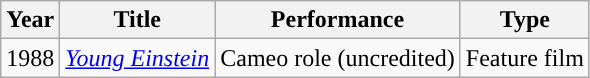<table class="wikitable">
<tr>
<th>Year</th>
<th>Title</th>
<th>Performance</th>
<th>Type</th>
</tr>
<tr>
<td>1988</td>
<td><em><a href='#'>Young Einstein</a></em></td>
<td>Cameo role (uncredited)</td>
<td>Feature film</td>
</tr>
</table>
